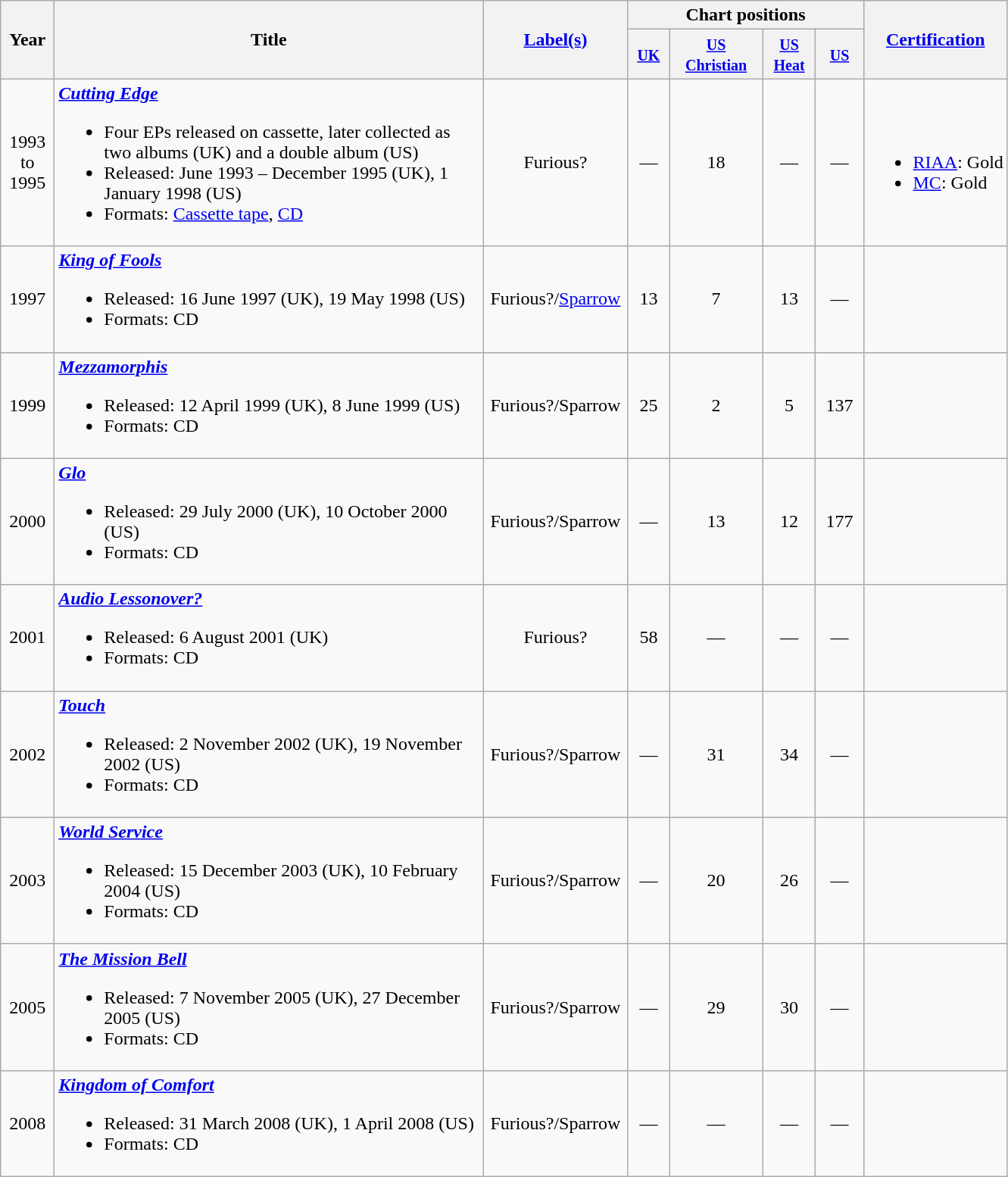<table class="wikitable">
<tr>
<th rowspan="2" width="40">Year</th>
<th rowspan="2" width="370">Title</th>
<th rowspan="2" width="120"><a href='#'>Label(s)</a></th>
<th colspan="4" width="200">Chart positions</th>
<th rowspan="2"><a href='#'>Certification</a></th>
</tr>
<tr>
<th><small><a href='#'>UK</a><br></small></th>
<th><small><a href='#'>US<br>Christian</a></small></th>
<th><small><a href='#'>US<br>Heat</a></small></th>
<th><small><a href='#'>US</a></small></th>
</tr>
<tr>
<td align="center">1993 to 1995</td>
<td><strong><em><a href='#'>Cutting Edge</a></em></strong><br><ul><li>Four EPs released on cassette, later collected as two albums (UK) and a double album (US)</li><li>Released: June 1993 – December 1995 (UK), 1 January 1998 (US)</li><li>Formats: <a href='#'>Cassette tape</a>, <a href='#'>CD</a></li></ul></td>
<td align="center">Furious?</td>
<td align="center">—</td>
<td align="center">18</td>
<td align="center">—</td>
<td align="center">—</td>
<td><br><ul><li><a href='#'>RIAA</a>: Gold </li><li><a href='#'>MC</a>: Gold</li></ul></td>
</tr>
<tr>
<td align="center">1997</td>
<td><strong><em><a href='#'>King of Fools</a></em></strong><br><ul><li>Released: 16 June 1997 (UK), 19 May 1998 (US)</li><li>Formats: CD</li></ul></td>
<td align="center">Furious?/<a href='#'>Sparrow</a></td>
<td align="center">13</td>
<td align="center">7</td>
<td align="center">13</td>
<td align="center">—</td>
<td></td>
</tr>
<tr>
<td align="center">1999</td>
<td><strong><em><a href='#'>Mezzamorphis</a></em></strong><br><ul><li>Released: 12 April 1999 (UK), 8 June 1999 (US)</li><li>Formats: CD</li></ul></td>
<td align="center">Furious?/Sparrow</td>
<td align="center">25</td>
<td align="center">2</td>
<td align="center">5</td>
<td align="center">137</td>
<td></td>
</tr>
<tr>
<td align="center">2000</td>
<td><strong><em> <a href='#'>Glo</a></em></strong><br><ul><li>Released: 29 July 2000 (UK), 10 October 2000 (US)</li><li>Formats: CD</li></ul></td>
<td align="center">Furious?/Sparrow</td>
<td align="center">—</td>
<td align="center">13</td>
<td align="center">12</td>
<td align="center">177</td>
<td></td>
</tr>
<tr>
<td align="center">2001</td>
<td><strong><em><a href='#'>Audio Lessonover?</a></em></strong><br><ul><li>Released: 6 August 2001 (UK)</li><li>Formats: CD</li></ul></td>
<td align="center">Furious?</td>
<td align="center">58</td>
<td align="center">—</td>
<td align="center">—</td>
<td align="center">—</td>
<td></td>
</tr>
<tr>
<td align="center">2002</td>
<td><strong><em><a href='#'>Touch</a></em></strong><br><ul><li>Released: 2 November 2002 (UK), 19 November 2002 (US)</li><li>Formats: CD</li></ul></td>
<td align="center">Furious?/Sparrow</td>
<td align="center">—</td>
<td align="center">31</td>
<td align="center">34</td>
<td align="center">—</td>
<td></td>
</tr>
<tr>
<td align="center">2003</td>
<td><strong><em><a href='#'>World Service</a></em></strong><br><ul><li>Released: 15 December 2003 (UK), 10 February 2004 (US)</li><li>Formats: CD</li></ul></td>
<td align="center">Furious?/Sparrow</td>
<td align="center">—</td>
<td align="center">20</td>
<td align="center">26</td>
<td align="center">—</td>
<td></td>
</tr>
<tr>
<td align="center">2005</td>
<td><strong><em><a href='#'>The Mission Bell</a></em></strong><br><ul><li>Released: 7 November 2005 (UK), 27 December 2005 (US)</li><li>Formats: CD</li></ul></td>
<td align="center">Furious?/Sparrow</td>
<td align="center">—</td>
<td align="center">29</td>
<td align="center">30</td>
<td align="center">—</td>
<td></td>
</tr>
<tr>
<td align="center">2008</td>
<td><strong><em><a href='#'>Kingdom of Comfort</a></em></strong><br><ul><li>Released: 31 March 2008 (UK), 1 April 2008 (US)</li><li>Formats: CD</li></ul></td>
<td align="center">Furious?/Sparrow</td>
<td align="center">—</td>
<td align="center">—</td>
<td align="center">—</td>
<td align="center">—</td>
<td></td>
</tr>
</table>
